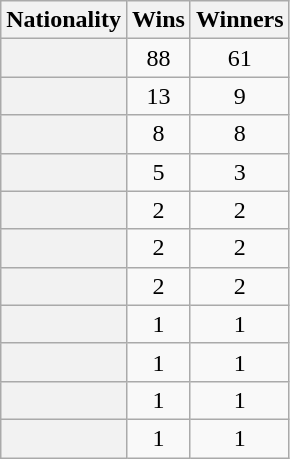<table class="sortable plainrowheaders wikitable" style="text-align:center;">
<tr>
<th scope="col">Nationality</th>
<th scope="col">Wins</th>
<th scope="col">Winners</th>
</tr>
<tr>
<th scope="row" align=left></th>
<td>88</td>
<td>61</td>
</tr>
<tr>
<th scope="row" align=left></th>
<td>13</td>
<td>9</td>
</tr>
<tr>
<th scope="row" align=left></th>
<td>8</td>
<td>8</td>
</tr>
<tr>
<th scope="row" align=left></th>
<td>5</td>
<td>3</td>
</tr>
<tr>
<th scope="row" align=left></th>
<td>2</td>
<td>2</td>
</tr>
<tr>
<th scope="row" align=left></th>
<td>2</td>
<td>2</td>
</tr>
<tr>
<th scope="row"  align=left></th>
<td>2</td>
<td>2</td>
</tr>
<tr>
<th scope="row"  align=left></th>
<td>1</td>
<td>1</td>
</tr>
<tr>
<th scope="row"  align=left></th>
<td>1</td>
<td>1</td>
</tr>
<tr>
<th scope="row"  align=left></th>
<td>1</td>
<td>1</td>
</tr>
<tr>
<th scope="row"  align=left></th>
<td>1</td>
<td>1</td>
</tr>
</table>
